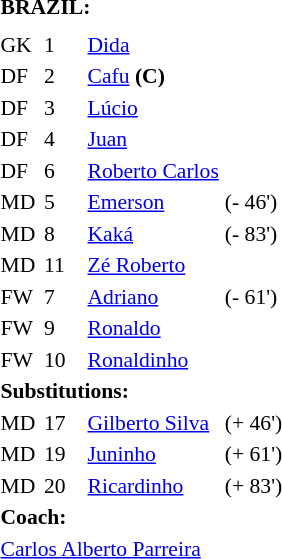<table style="float:left; font-size:90%; margin-right:1em">
<tr>
<td colspan=4><strong>BRAZIL:</strong></td>
</tr>
<tr>
<th width="25"></th>
<th width="25"></th>
</tr>
<tr>
<td>GK</td>
<td>1</td>
<td><a href='#'>Dida</a></td>
</tr>
<tr>
<td>DF</td>
<td>2</td>
<td><a href='#'>Cafu</a> <strong>(C)</strong></td>
</tr>
<tr>
<td>DF</td>
<td>3</td>
<td><a href='#'>Lúcio</a></td>
</tr>
<tr>
<td>DF</td>
<td>4</td>
<td><a href='#'>Juan</a> </td>
</tr>
<tr>
<td>DF</td>
<td>6</td>
<td><a href='#'>Roberto Carlos</a></td>
</tr>
<tr>
<td>MD</td>
<td>5</td>
<td><a href='#'>Emerson</a></td>
<td>(- 46')</td>
</tr>
<tr>
<td>MD</td>
<td>8</td>
<td><a href='#'>Kaká</a></td>
<td>(- 83')</td>
</tr>
<tr>
<td>MD</td>
<td>11</td>
<td><a href='#'>Zé Roberto</a></td>
</tr>
<tr>
<td>FW</td>
<td>7</td>
<td><a href='#'>Adriano</a> </td>
<td>(- 61')</td>
</tr>
<tr>
<td>FW</td>
<td>9</td>
<td><a href='#'>Ronaldo</a></td>
</tr>
<tr>
<td>FW</td>
<td>10</td>
<td><a href='#'>Ronaldinho</a></td>
</tr>
<tr>
<td colspan=3><strong>Substitutions:</strong></td>
</tr>
<tr>
<td>MD</td>
<td>17</td>
<td><a href='#'>Gilberto Silva</a></td>
<td>(+ 46')</td>
</tr>
<tr>
<td>MD</td>
<td>19</td>
<td><a href='#'>Juninho</a></td>
<td>(+ 61')</td>
</tr>
<tr>
<td>MD</td>
<td>20</td>
<td><a href='#'>Ricardinho</a></td>
<td>(+ 83')</td>
</tr>
<tr>
<td colspan=3><strong>Coach:</strong></td>
</tr>
<tr>
<td colspan=4><a href='#'>Carlos Alberto Parreira</a></td>
</tr>
</table>
